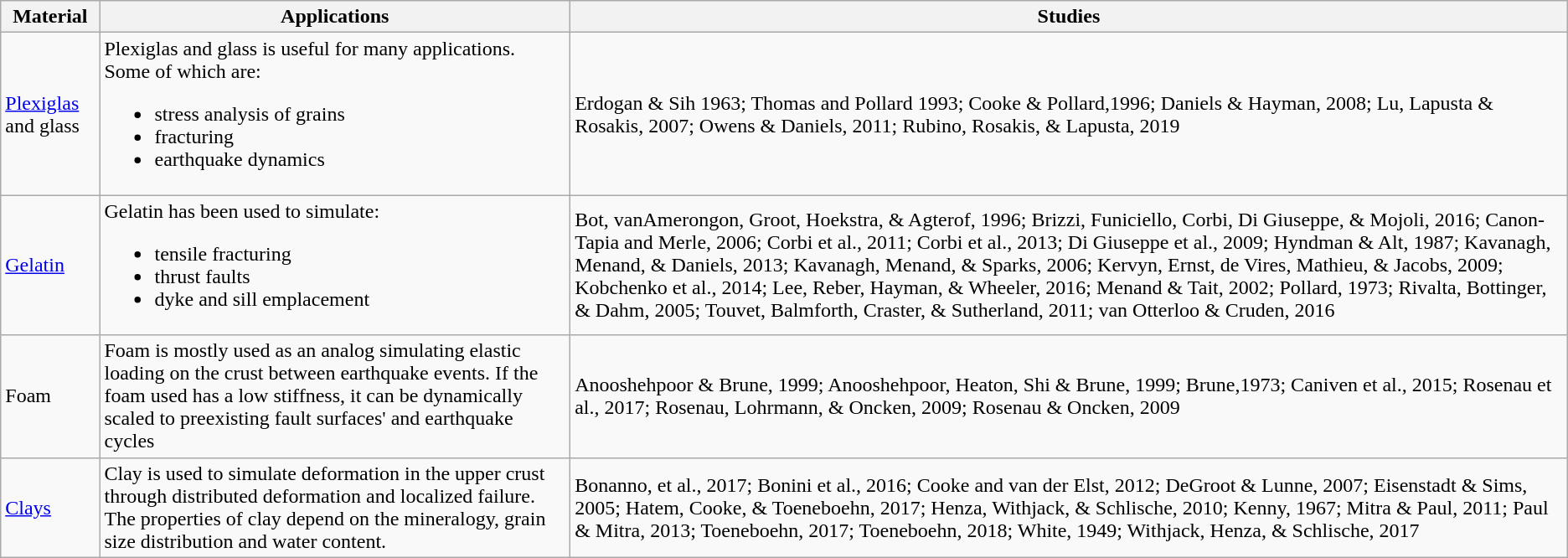<table class="wikitable">
<tr>
<th>Material</th>
<th>Applications</th>
<th>Studies</th>
</tr>
<tr>
<td><a href='#'>Plexiglas</a> and glass</td>
<td>Plexiglas and glass is useful for many applications. Some of which are:<br><ul><li>stress analysis of grains</li><li>fracturing</li><li>earthquake dynamics</li></ul></td>
<td>Erdogan & Sih 1963; Thomas and Pollard 1993; Cooke & Pollard,1996; Daniels & Hayman, 2008; Lu, Lapusta & Rosakis, 2007; Owens & Daniels, 2011; Rubino, Rosakis, & Lapusta, 2019</td>
</tr>
<tr>
<td><a href='#'>Gelatin</a></td>
<td>Gelatin has been used to simulate:<br><ul><li>tensile fracturing</li><li>thrust faults</li><li>dyke and sill emplacement</li></ul></td>
<td>Bot, vanAmerongon, Groot, Hoekstra, & Agterof, 1996; Brizzi, Funiciello, Corbi, Di Giuseppe, & Mojoli, 2016; Canon-Tapia and Merle, 2006; Corbi et al., 2011; Corbi et al., 2013; Di Giuseppe et al., 2009; Hyndman & Alt, 1987; Kavanagh, Menand, & Daniels, 2013; Kavanagh, Menand, & Sparks, 2006; Kervyn, Ernst, de Vires, Mathieu, & Jacobs, 2009; Kobchenko et al., 2014; Lee, Reber, Hayman, & Wheeler, 2016; Menand & Tait, 2002; Pollard, 1973; Rivalta, Bottinger, & Dahm, 2005; Touvet, Balmforth, Craster, & Sutherland, 2011; van Otterloo & Cruden, 2016</td>
</tr>
<tr>
<td>Foam</td>
<td>Foam is mostly used as an analog simulating elastic loading on the crust between earthquake events. If the foam used has a low stiffness, it can be dynamically scaled to preexisting fault surfaces' and earthquake cycles</td>
<td>Anooshehpoor & Brune, 1999; Anooshehpoor, Heaton, Shi & Brune, 1999; Brune,1973; Caniven et al., 2015; Rosenau et al., 2017; Rosenau, Lohrmann, & Oncken, 2009; Rosenau & Oncken, 2009</td>
</tr>
<tr>
<td><a href='#'>Clays</a></td>
<td>Clay is used to simulate deformation in the upper crust through distributed deformation and localized failure. The properties of clay depend on the mineralogy, grain size distribution and water content.</td>
<td>Bonanno, et al., 2017; Bonini et al., 2016; Cooke and van der Elst, 2012; DeGroot & Lunne, 2007; Eisenstadt & Sims, 2005; Hatem, Cooke, & Toeneboehn, 2017; Henza, Withjack, & Schlische, 2010; Kenny, 1967; Mitra & Paul, 2011; Paul & Mitra, 2013; Toeneboehn, 2017; Toeneboehn, 2018; White, 1949; Withjack, Henza, & Schlische, 2017</td>
</tr>
</table>
